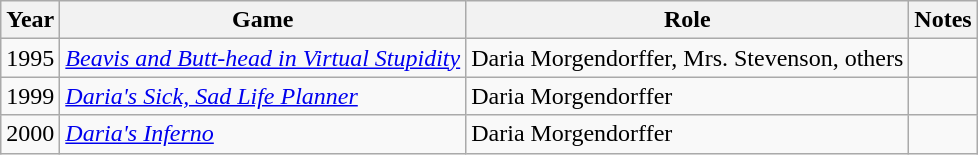<table class="wikitable sortable">
<tr>
<th>Year</th>
<th>Game</th>
<th>Role</th>
<th class="unsortable">Notes</th>
</tr>
<tr>
<td>1995</td>
<td><em><a href='#'>Beavis and Butt-head in Virtual Stupidity</a></em></td>
<td>Daria Morgendorffer, Mrs. Stevenson, others</td>
<td></td>
</tr>
<tr>
<td>1999</td>
<td><em><a href='#'>Daria's Sick, Sad Life Planner</a></em></td>
<td>Daria Morgendorffer</td>
<td></td>
</tr>
<tr>
<td>2000</td>
<td><em><a href='#'>Daria's Inferno</a></em></td>
<td>Daria Morgendorffer</td>
<td></td>
</tr>
</table>
